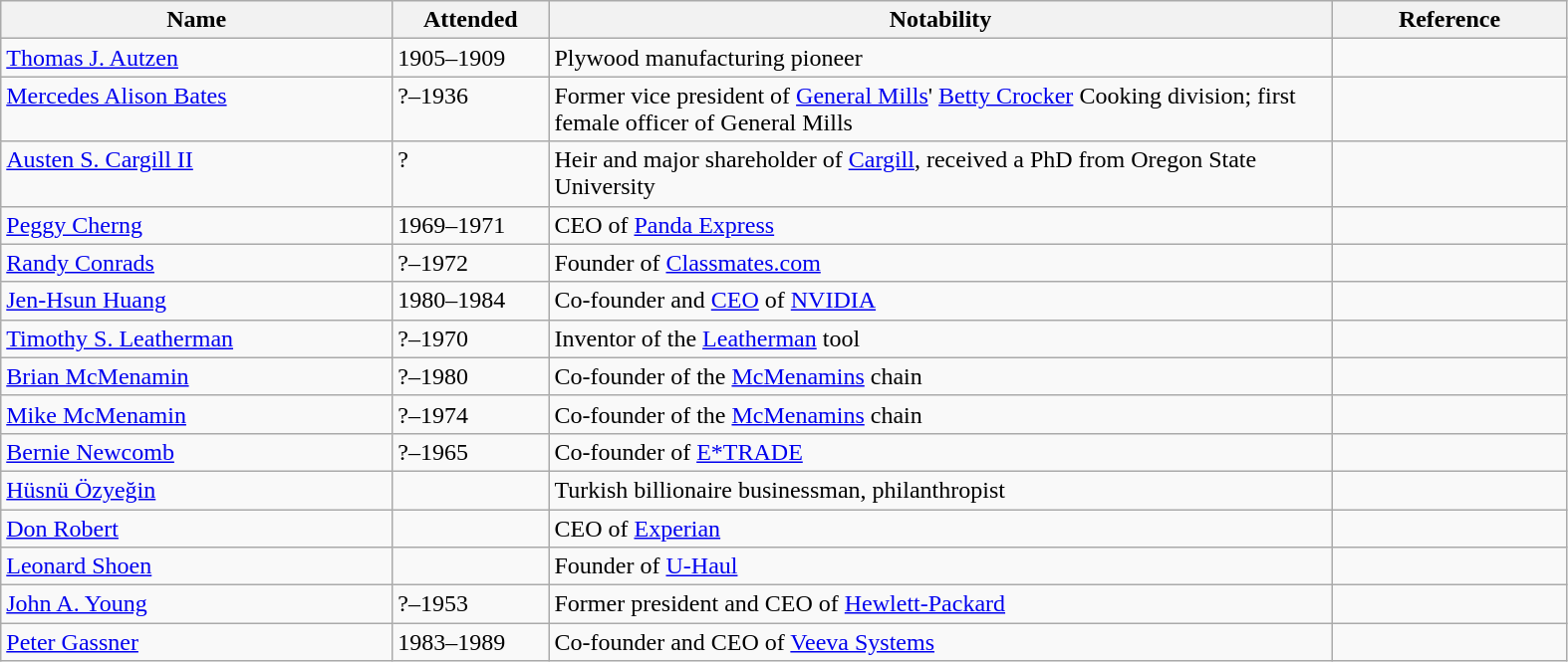<table class="wikitable sortable" style="width:83%">
<tr>
<th width="25%">Name</th>
<th width="10%">Attended</th>
<th width="50%">Notability</th>
<th width="*">Reference</th>
</tr>
<tr valign="top">
<td><a href='#'>Thomas J. Autzen</a></td>
<td>1905–1909</td>
<td>Plywood manufacturing pioneer</td>
<td></td>
</tr>
<tr valign="top">
<td><a href='#'>Mercedes Alison Bates</a></td>
<td>?–1936</td>
<td>Former vice president of <a href='#'>General Mills</a>' <a href='#'>Betty Crocker</a> Cooking division; first female officer of General Mills</td>
<td></td>
</tr>
<tr valign="top">
<td><a href='#'>Austen S. Cargill II</a></td>
<td>?</td>
<td>Heir and major shareholder of <a href='#'>Cargill</a>, received a PhD from Oregon State University</td>
<td></td>
</tr>
<tr valign="top">
<td><a href='#'>Peggy Cherng</a></td>
<td>1969–1971</td>
<td>CEO of <a href='#'>Panda Express</a></td>
<td></td>
</tr>
<tr valign="top">
<td><a href='#'>Randy Conrads</a></td>
<td>?–1972</td>
<td>Founder of <a href='#'>Classmates.com</a></td>
<td></td>
</tr>
<tr valign="top">
<td><a href='#'>Jen-Hsun Huang</a></td>
<td>1980–1984</td>
<td>Co-founder and <a href='#'>CEO</a> of <a href='#'>NVIDIA</a></td>
<td></td>
</tr>
<tr valign="top">
<td><a href='#'>Timothy S. Leatherman</a></td>
<td>?–1970</td>
<td>Inventor of the <a href='#'>Leatherman</a> tool</td>
<td></td>
</tr>
<tr valign="top">
<td><a href='#'>Brian McMenamin</a></td>
<td>?–1980</td>
<td>Co-founder of the <a href='#'>McMenamins</a> chain</td>
<td></td>
</tr>
<tr valign="top">
<td><a href='#'>Mike McMenamin</a></td>
<td>?–1974</td>
<td>Co-founder of the <a href='#'>McMenamins</a> chain</td>
<td></td>
</tr>
<tr valign="top">
<td><a href='#'>Bernie Newcomb</a></td>
<td>?–1965</td>
<td>Co-founder of <a href='#'>E*TRADE</a></td>
<td></td>
</tr>
<tr>
<td><a href='#'>Hüsnü Özyeğin</a></td>
<td></td>
<td>Turkish billionaire businessman, philanthropist</td>
<td></td>
</tr>
<tr valign="top">
<td><a href='#'>Don Robert</a></td>
<td></td>
<td>CEO of <a href='#'>Experian</a></td>
<td></td>
</tr>
<tr valign="top">
<td><a href='#'>Leonard Shoen</a></td>
<td></td>
<td>Founder of <a href='#'>U-Haul</a></td>
<td></td>
</tr>
<tr valign="top">
<td><a href='#'>John A. Young</a></td>
<td>?–1953</td>
<td>Former president and CEO of <a href='#'>Hewlett-Packard</a></td>
<td></td>
</tr>
<tr>
<td><a href='#'>Peter Gassner</a></td>
<td>1983–1989</td>
<td>Co-founder and CEO of <a href='#'>Veeva Systems</a></td>
<td></td>
</tr>
</table>
